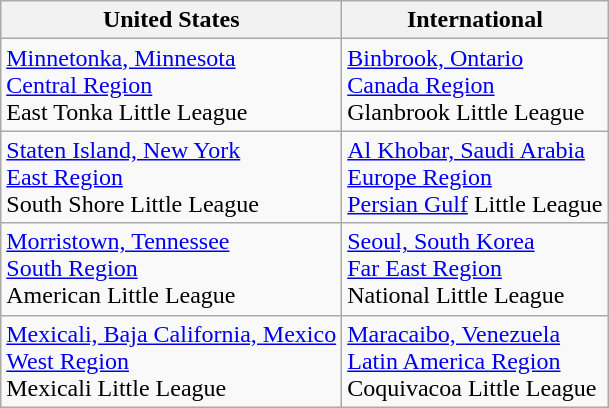<table class="wikitable">
<tr>
<th>United States</th>
<th>International</th>
</tr>
<tr>
<td> <a href='#'>Minnetonka, Minnesota</a><br><a href='#'>Central Region</a><br>East Tonka Little League</td>
<td> <a href='#'>Binbrook, Ontario</a><br> <a href='#'>Canada Region</a><br>Glanbrook Little League</td>
</tr>
<tr>
<td> <a href='#'>Staten Island, New York</a><br><a href='#'>East Region</a><br>South Shore Little League</td>
<td> <a href='#'>Al Khobar, Saudi Arabia</a><br><a href='#'>Europe Region</a><br><a href='#'>Persian Gulf</a> Little League</td>
</tr>
<tr>
<td> <a href='#'>Morristown, Tennessee</a><br><a href='#'>South Region</a><br>American Little League</td>
<td> <a href='#'>Seoul, South Korea</a><br><a href='#'>Far East Region</a><br>National Little League</td>
</tr>
<tr>
<td>  <a href='#'>Mexicali, Baja California, Mexico</a><br><a href='#'>West Region</a><br>Mexicali Little League</td>
<td> <a href='#'>Maracaibo, Venezuela</a><br><a href='#'>Latin America Region</a><br>Coquivacoa Little League</td>
</tr>
</table>
